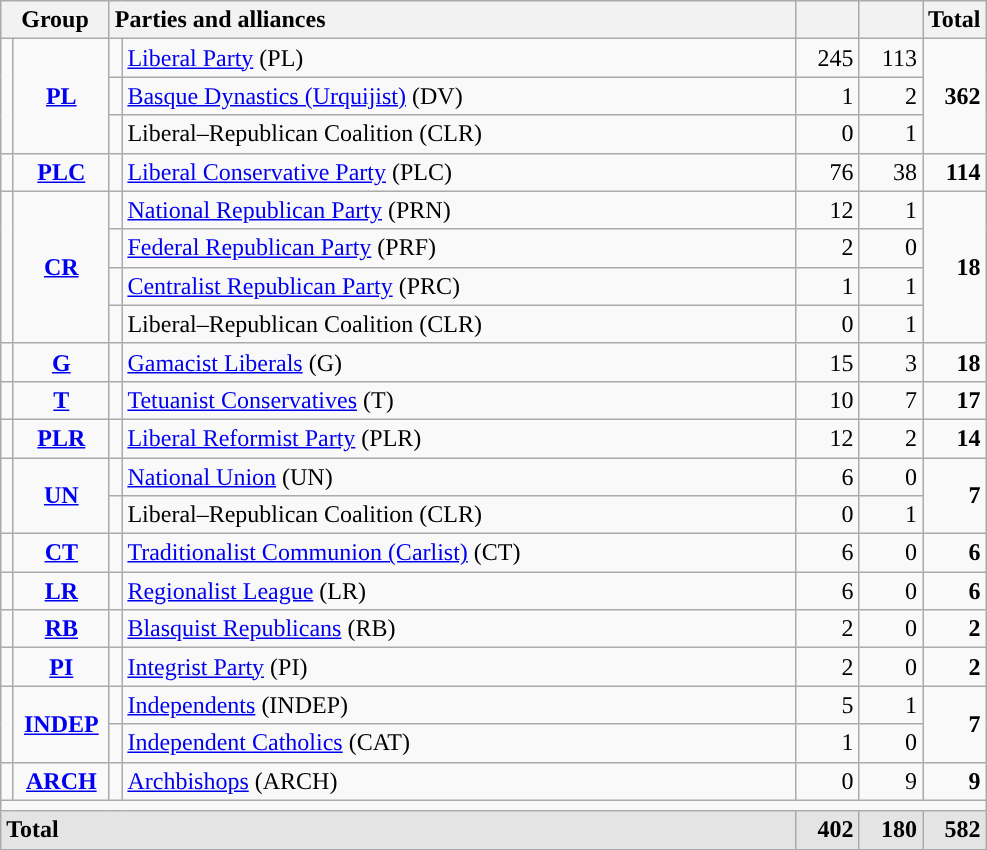<table class="wikitable" style="text-align:right;">
<tr>
<th colspan="2" width="65">Group</th>
<th style="text-align:left;" colspan="2" width="450">Parties and alliances</th>
<th width="35"></th>
<th width="35"></th>
<th width="35">Total</th>
</tr>
<tr>
<td rowspan="3" width="1"></td>
<td rowspan="3" align="center"><strong><a href='#'>PL</a></strong></td>
<td width="1" style="color:inherit;background:"></td>
<td align="left"><a href='#'>Liberal Party</a> (PL)</td>
<td>245</td>
<td>113</td>
<td rowspan="3"><strong>362</strong></td>
</tr>
<tr>
<td style="color:inherit;background:"></td>
<td align="left"><a href='#'>Basque Dynastics (Urquijist)</a> (DV)</td>
<td>1</td>
<td>2</td>
</tr>
<tr>
<td style="color:inherit;background:"></td>
<td align="left">Liberal–Republican Coalition (CLR)</td>
<td>0</td>
<td>1</td>
</tr>
<tr>
<td style="color:inherit;background:"></td>
<td align="center"><strong><a href='#'>PLC</a></strong></td>
<td style="color:inherit;background:"></td>
<td align="left"><a href='#'>Liberal Conservative Party</a> (PLC)</td>
<td>76</td>
<td>38</td>
<td><strong>114</strong></td>
</tr>
<tr>
<td rowspan="4" style="color:inherit;background:"></td>
<td rowspan="4" align="center"><strong><a href='#'>CR</a></strong></td>
<td style="color:inherit;background:"></td>
<td align="left"><a href='#'>National Republican Party</a> (PRN)</td>
<td>12</td>
<td>1</td>
<td rowspan="4"><strong>18</strong></td>
</tr>
<tr>
<td style="color:inherit;background:"></td>
<td align="left"><a href='#'>Federal Republican Party</a> (PRF)</td>
<td>2</td>
<td>0</td>
</tr>
<tr>
<td style="color:inherit;background:"></td>
<td align="left"><a href='#'>Centralist Republican Party</a> (PRC)</td>
<td>1</td>
<td>1</td>
</tr>
<tr>
<td style="color:inherit;background:"></td>
<td align="left">Liberal–Republican Coalition (CLR)</td>
<td>0</td>
<td>1</td>
</tr>
<tr>
<td style="color:inherit;background:"></td>
<td align="center"><strong><a href='#'>G</a></strong></td>
<td style="color:inherit;background:"></td>
<td align="left"><a href='#'>Gamacist Liberals</a> (G)</td>
<td>15</td>
<td>3</td>
<td><strong>18</strong></td>
</tr>
<tr>
<td style="color:inherit;background:"></td>
<td align="center"><strong><a href='#'>T</a></strong></td>
<td style="color:inherit;background:"></td>
<td align="left"><a href='#'>Tetuanist Conservatives</a> (T)</td>
<td>10</td>
<td>7</td>
<td><strong>17</strong></td>
</tr>
<tr>
<td style="color:inherit;background:"></td>
<td align="center"><strong><a href='#'>PLR</a></strong></td>
<td style="color:inherit;background:"></td>
<td align="left"><a href='#'>Liberal Reformist Party</a> (PLR)</td>
<td>12</td>
<td>2</td>
<td><strong>14</strong></td>
</tr>
<tr>
<td rowspan="2" style="color:inherit;background:"></td>
<td rowspan="2" align="center"><strong><a href='#'>UN</a></strong></td>
<td style="color:inherit;background:"></td>
<td align="left"><a href='#'>National Union</a> (UN)</td>
<td>6</td>
<td>0</td>
<td rowspan="2"><strong>7</strong></td>
</tr>
<tr>
<td style="color:inherit;background:"></td>
<td align="left">Liberal–Republican Coalition (CLR)</td>
<td>0</td>
<td>1</td>
</tr>
<tr>
<td style="color:inherit;background:"></td>
<td align="center"><strong><a href='#'>CT</a></strong></td>
<td style="color:inherit;background:"></td>
<td align="left"><a href='#'>Traditionalist Communion (Carlist)</a> (CT)</td>
<td>6</td>
<td>0</td>
<td><strong>6</strong></td>
</tr>
<tr>
<td style="color:inherit;background:"></td>
<td align="center"><strong><a href='#'>LR</a></strong></td>
<td style="color:inherit;background:"></td>
<td align="left"><a href='#'>Regionalist League</a> (LR)</td>
<td>6</td>
<td>0</td>
<td><strong>6</strong></td>
</tr>
<tr>
<td style="color:inherit;background:"></td>
<td align="center"><strong><a href='#'>RB</a></strong></td>
<td style="color:inherit;background:"></td>
<td align="left"><a href='#'>Blasquist Republicans</a> (RB)</td>
<td>2</td>
<td>0</td>
<td><strong>2</strong></td>
</tr>
<tr>
<td style="color:inherit;background:"></td>
<td align="center"><strong><a href='#'>PI</a></strong></td>
<td style="color:inherit;background:"></td>
<td align="left"><a href='#'>Integrist Party</a> (PI)</td>
<td>2</td>
<td>0</td>
<td><strong>2</strong></td>
</tr>
<tr>
<td rowspan="2" style="color:inherit;background:"></td>
<td rowspan="2" align="center"><strong><a href='#'>INDEP</a></strong></td>
<td style="color:inherit;background:"></td>
<td align="left"><a href='#'>Independents</a> (INDEP)</td>
<td>5</td>
<td>1</td>
<td rowspan="2"><strong>7</strong></td>
</tr>
<tr>
<td style="color:inherit;background:"></td>
<td align="left"><a href='#'>Independent Catholics</a> (CAT)</td>
<td>1</td>
<td>0</td>
</tr>
<tr>
<td style="color:inherit;background:"></td>
<td align="center"><strong><a href='#'>ARCH</a></strong></td>
<td style="color:inherit;background:"></td>
<td align="left"><a href='#'>Archbishops</a> (ARCH)</td>
<td>0</td>
<td>9</td>
<td><strong>9</strong></td>
</tr>
<tr>
<td colspan="7"></td>
</tr>
<tr style="background:#E4E4E4; font-weight:bold;">
<td align="left" colspan="4">Total</td>
<td>402</td>
<td>180</td>
<td>582</td>
</tr>
</table>
